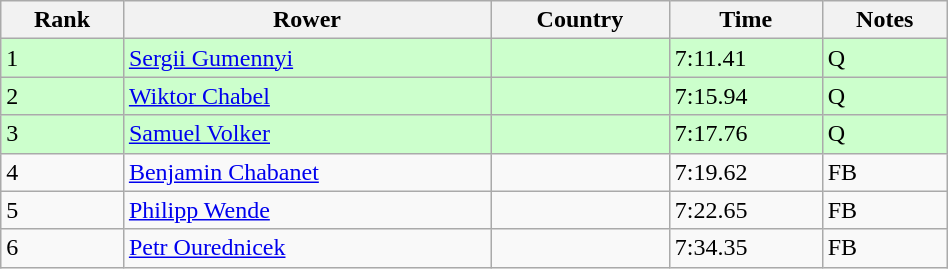<table class="wikitable" width=50%>
<tr>
<th>Rank</th>
<th>Rower</th>
<th>Country</th>
<th>Time</th>
<th>Notes</th>
</tr>
<tr bgcolor=ccffcc>
<td>1</td>
<td><a href='#'>Sergii Gumennyi</a></td>
<td></td>
<td>7:11.41</td>
<td>Q</td>
</tr>
<tr bgcolor=ccffcc>
<td>2</td>
<td><a href='#'>Wiktor Chabel</a></td>
<td></td>
<td>7:15.94</td>
<td>Q</td>
</tr>
<tr bgcolor=ccffcc>
<td>3</td>
<td><a href='#'>Samuel Volker</a></td>
<td></td>
<td>7:17.76</td>
<td>Q</td>
</tr>
<tr>
<td>4</td>
<td><a href='#'>Benjamin Chabanet</a></td>
<td></td>
<td>7:19.62</td>
<td>FB</td>
</tr>
<tr>
<td>5</td>
<td><a href='#'>Philipp Wende</a></td>
<td></td>
<td>7:22.65</td>
<td>FB</td>
</tr>
<tr>
<td>6</td>
<td><a href='#'>Petr Ourednicek</a></td>
<td></td>
<td>7:34.35</td>
<td>FB</td>
</tr>
</table>
